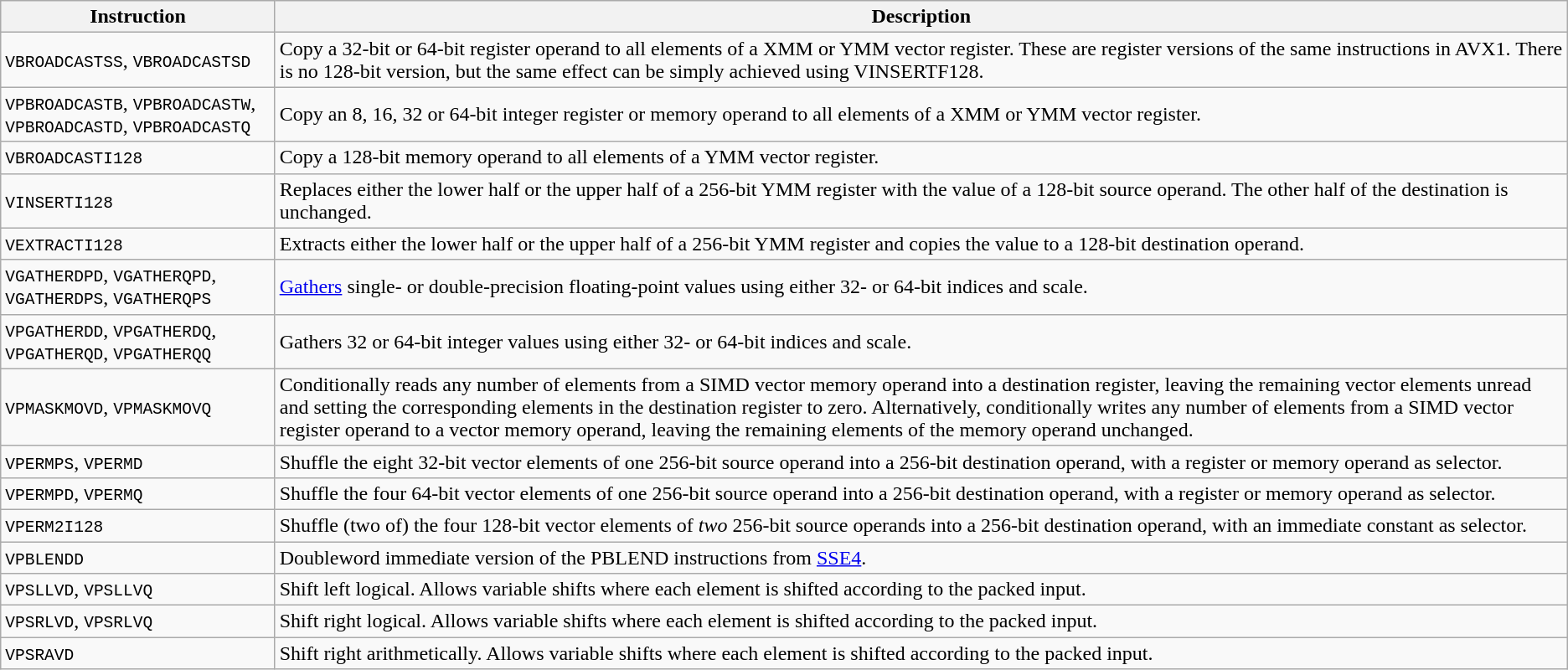<table class="wikitable">
<tr>
<th>Instruction</th>
<th>Description</th>
</tr>
<tr>
<td><code>VBROADCASTSS</code>, <code>VBROADCASTSD</code></td>
<td>Copy a 32-bit or 64-bit register operand to all elements of a XMM or YMM vector register. These are register versions of the same instructions in AVX1. There is no 128-bit version, but the same effect can be simply achieved using VINSERTF128.</td>
</tr>
<tr>
<td><code>VPBROADCASTB</code>, <code>VPBROADCASTW</code>, <code>VPBROADCASTD</code>, <code>VPBROADCASTQ</code></td>
<td>Copy an 8, 16, 32 or 64-bit integer register or memory operand to all elements of a XMM or YMM vector register.</td>
</tr>
<tr>
<td><code>VBROADCASTI128</code></td>
<td>Copy a 128-bit memory operand to all elements of a YMM vector register.</td>
</tr>
<tr>
<td><code>VINSERTI128</code></td>
<td>Replaces either the lower half or the upper half of a 256-bit YMM register with the value of a 128-bit source operand. The other half of the destination is unchanged.</td>
</tr>
<tr>
<td><code>VEXTRACTI128</code></td>
<td>Extracts either the lower half or the upper half of a 256-bit YMM register and copies the value to a 128-bit destination operand.</td>
</tr>
<tr>
<td><code>VGATHERDPD</code>, <code>VGATHERQPD</code>, <code>VGATHERDPS</code>, <code>VGATHERQPS</code></td>
<td><a href='#'>Gathers</a> single- or double-precision floating-point values using either 32- or 64-bit indices and scale.</td>
</tr>
<tr>
<td><code>VPGATHERDD</code>, <code>VPGATHERDQ</code>, <code>VPGATHERQD</code>, <code>VPGATHERQQ</code></td>
<td>Gathers 32 or 64-bit integer values using either 32- or 64-bit indices and scale.</td>
</tr>
<tr>
<td><code>VPMASKMOVD</code>, <code>VPMASKMOVQ</code></td>
<td>Conditionally reads any number of elements from a SIMD vector memory operand into a destination register, leaving the remaining vector elements unread and setting the corresponding elements in the destination register to zero. Alternatively, conditionally writes any number of elements from a SIMD vector register operand to a vector memory operand, leaving the remaining elements of the memory operand unchanged.</td>
</tr>
<tr>
<td><code>VPERMPS</code>, <code>VPERMD</code></td>
<td>Shuffle the eight 32-bit vector elements of one 256-bit source operand into a 256-bit destination operand, with a register or memory operand as selector.</td>
</tr>
<tr>
<td><code>VPERMPD</code>, <code>VPERMQ</code></td>
<td>Shuffle the four 64-bit vector elements of one 256-bit source operand into a 256-bit destination operand, with a register or memory operand as selector.</td>
</tr>
<tr>
<td><code>VPERM2I128</code></td>
<td>Shuffle (two of) the four 128-bit vector elements of <em>two</em> 256-bit source operands into a 256-bit destination operand, with an immediate constant as selector.</td>
</tr>
<tr>
<td><code>VPBLENDD</code></td>
<td>Doubleword immediate version of the PBLEND instructions from <a href='#'>SSE4</a>.</td>
</tr>
<tr>
<td><code>VPSLLVD</code>, <code>VPSLLVQ</code></td>
<td>Shift left logical. Allows variable shifts where each element is shifted according to the packed input.</td>
</tr>
<tr>
<td><code>VPSRLVD</code>, <code>VPSRLVQ</code></td>
<td>Shift right logical. Allows variable shifts where each element is shifted according to the packed input.</td>
</tr>
<tr>
<td><code>VPSRAVD</code></td>
<td>Shift right arithmetically. Allows variable shifts where each element is shifted according to the packed input.</td>
</tr>
</table>
